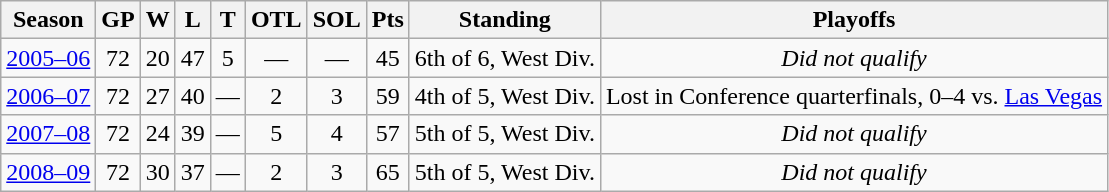<table class="wikitable" style="text-align:center">
<tr>
<th>Season</th>
<th>GP</th>
<th>W</th>
<th>L</th>
<th>T</th>
<th>OTL</th>
<th>SOL</th>
<th>Pts</th>
<th>Standing</th>
<th>Playoffs</th>
</tr>
<tr>
<td><a href='#'>2005–06</a></td>
<td>72</td>
<td>20</td>
<td>47</td>
<td>5</td>
<td>—</td>
<td>—</td>
<td>45</td>
<td>6th of 6, West Div.</td>
<td><em>Did not qualify</em></td>
</tr>
<tr>
<td><a href='#'>2006–07</a></td>
<td>72</td>
<td>27</td>
<td>40</td>
<td>—</td>
<td>2</td>
<td>3</td>
<td>59</td>
<td>4th of 5, West Div.</td>
<td>Lost in Conference quarterfinals, 0–4 vs. <a href='#'>Las Vegas</a></td>
</tr>
<tr>
<td><a href='#'>2007–08</a></td>
<td>72</td>
<td>24</td>
<td>39</td>
<td>—</td>
<td>5</td>
<td>4</td>
<td>57</td>
<td>5th of 5, West Div.</td>
<td><em>Did not qualify</em></td>
</tr>
<tr>
<td><a href='#'>2008–09</a></td>
<td>72</td>
<td>30</td>
<td>37</td>
<td>—</td>
<td>2</td>
<td>3</td>
<td>65</td>
<td>5th of 5, West Div.</td>
<td><em>Did not qualify</em></td>
</tr>
</table>
